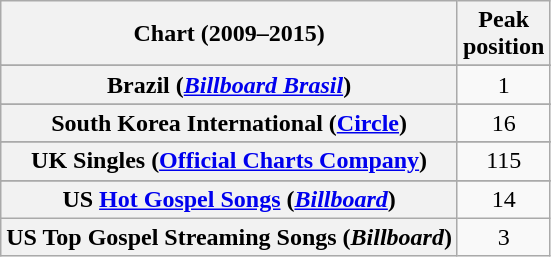<table class="wikitable plainrowheaders sortable" style="text-align:center;">
<tr>
<th scope="col">Chart (2009–2015)</th>
<th scope="col">Peak<br>position</th>
</tr>
<tr>
</tr>
<tr>
</tr>
<tr>
</tr>
<tr>
<th scope="row">Brazil (<em><a href='#'>Billboard Brasil</a></em>)</th>
<td style="text-align:center;">1</td>
</tr>
<tr>
</tr>
<tr>
</tr>
<tr>
</tr>
<tr>
</tr>
<tr>
</tr>
<tr>
</tr>
<tr>
<th scope="row">South Korea International (<a href='#'>Circle</a>)</th>
<td style="text-align:center;">16</td>
</tr>
<tr>
</tr>
<tr>
</tr>
<tr>
<th scope="row">UK Singles (<a href='#'>Official Charts Company</a>)</th>
<td style="text-align:center;">115</td>
</tr>
<tr>
</tr>
<tr>
</tr>
<tr>
</tr>
<tr>
</tr>
<tr>
</tr>
<tr>
</tr>
<tr>
<th scope="row">US <a href='#'>Hot Gospel Songs</a> (<em><a href='#'>Billboard</a></em>)</th>
<td style="text-align:center;">14</td>
</tr>
<tr>
<th scope="row">US Top Gospel Streaming Songs (<em>Billboard</em>)</th>
<td style="text-align:center;">3</td>
</tr>
</table>
